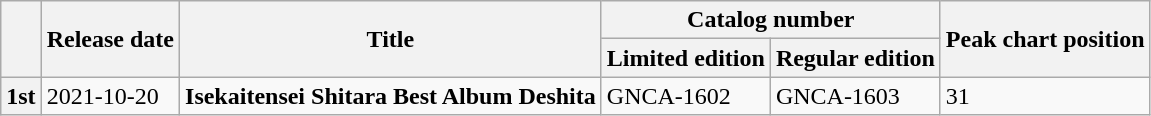<table class="wikitable">
<tr>
<th rowspan="2"></th>
<th rowspan="2">Release date</th>
<th rowspan="2">Title</th>
<th colspan="2">Catalog number</th>
<th rowspan="2">Peak chart position</th>
</tr>
<tr>
<th>Limited edition</th>
<th>Regular edition</th>
</tr>
<tr>
<th>1st</th>
<td>2021-10-20</td>
<td><strong>Isekaitensei Shitara Best Album Deshita</strong></td>
<td>GNCA-1602</td>
<td>GNCA-1603</td>
<td>31</td>
</tr>
</table>
